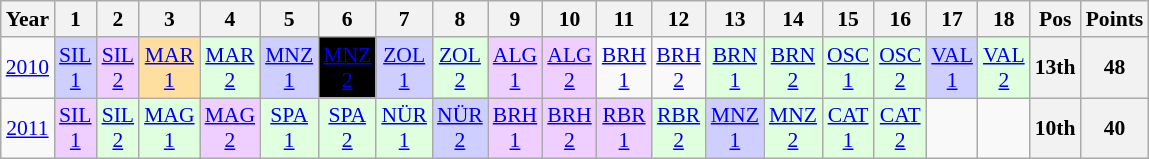<table class="wikitable" style="text-align:center; font-size:90%">
<tr>
<th>Year</th>
<th>1</th>
<th>2</th>
<th>3</th>
<th>4</th>
<th>5</th>
<th>6</th>
<th>7</th>
<th>8</th>
<th>9</th>
<th>10</th>
<th>11</th>
<th>12</th>
<th>13</th>
<th>14</th>
<th>15</th>
<th>16</th>
<th>17</th>
<th>18</th>
<th>Pos</th>
<th>Points</th>
</tr>
<tr>
<td><a href='#'>2010</a></td>
<td style="background:#CFCFFF;"><a href='#'>SIL<br>1</a><br></td>
<td style="background:#EFCFFF;"><a href='#'>SIL<br>2</a><br></td>
<td style="background:#FFDF9F;"><a href='#'>MAR<br>1</a><br></td>
<td style="background:#DFFFDF;"><a href='#'>MAR<br>2</a><br></td>
<td style="background:#CFCFFF;"><a href='#'>MNZ<br>1</a><br></td>
<td style="background:#000000; color:#ffffff"><a href='#'><span>MNZ<br>2</span></a><br></td>
<td style="background:#CFCFFF;"><a href='#'>ZOL<br>1</a><br></td>
<td style="background:#DFFFDF;"><a href='#'>ZOL<br>2</a><br></td>
<td style="background:#EFCFFF;"><a href='#'>ALG<br>1</a><br></td>
<td style="background:#EFCFFF;"><a href='#'>ALG<br>2</a><br></td>
<td><a href='#'>BRH<br>1</a></td>
<td><a href='#'>BRH<br>2</a></td>
<td style="background:#DFFFDF;"><a href='#'>BRN<br>1</a><br></td>
<td style="background:#DFFFDF;"><a href='#'>BRN<br>2</a><br></td>
<td style="background:#DFFFDF;"><a href='#'>OSC<br>1</a><br></td>
<td style="background:#DFFFDF;"><a href='#'>OSC<br>2</a><br></td>
<td style="background:#CFCFFF;"><a href='#'>VAL<br>1</a><br></td>
<td style="background:#DFFFDF;"><a href='#'>VAL<br>2</a><br></td>
<th>13th</th>
<th>48</th>
</tr>
<tr>
<td><a href='#'>2011</a></td>
<td style="background:#EFCFFF;"><a href='#'>SIL<br>1</a><br></td>
<td style="background:#DFFFDF;"><a href='#'>SIL<br>2</a><br></td>
<td style="background:#DFFFDF;"><a href='#'>MAG<br>1</a><br></td>
<td style="background:#EFCFFF;"><a href='#'>MAG<br>2</a><br></td>
<td style="background:#DFFFDF;"><a href='#'>SPA<br>1</a><br></td>
<td style="background:#DFFFDF;"><a href='#'>SPA<br>2</a><br></td>
<td style="background:#DFFFDF;"><a href='#'>NÜR<br>1</a><br></td>
<td style="background:#CFCFFF;"><a href='#'>NÜR<br>2</a><br></td>
<td style="background:#EFCFFF;"><a href='#'>BRH<br>1</a><br></td>
<td style="background:#EFCFFF;"><a href='#'>BRH<br>2</a><br></td>
<td style="background:#EFCFFF;"><a href='#'>RBR<br>1</a><br></td>
<td style="background:#DFFFDF;"><a href='#'>RBR<br>2</a><br></td>
<td style="background:#CFCFFF;"><a href='#'>MNZ<br>1</a><br></td>
<td style="background:#DFFFDF;"><a href='#'>MNZ<br>2</a><br></td>
<td style="background:#DFFFDF;"><a href='#'>CAT<br>1</a><br></td>
<td style="background:#DFFFDF;"><a href='#'>CAT<br>2</a><br></td>
<td></td>
<td></td>
<th>10th</th>
<th>40</th>
</tr>
</table>
